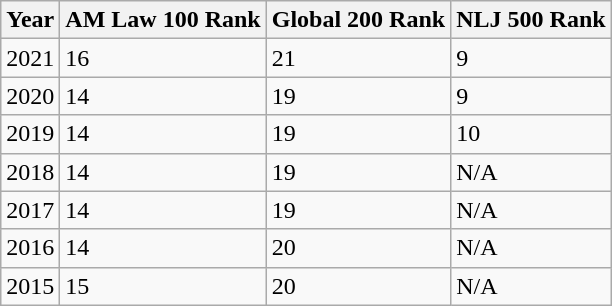<table class="wikitable">
<tr>
<th>Year</th>
<th>AM Law 100 Rank</th>
<th>Global 200 Rank</th>
<th>NLJ 500 Rank</th>
</tr>
<tr>
<td>2021</td>
<td>16</td>
<td>21</td>
<td>9</td>
</tr>
<tr>
<td>2020</td>
<td>14</td>
<td>19</td>
<td>9</td>
</tr>
<tr>
<td>2019</td>
<td>14</td>
<td>19</td>
<td>10</td>
</tr>
<tr>
<td>2018</td>
<td>14</td>
<td>19</td>
<td>N/A</td>
</tr>
<tr>
<td>2017</td>
<td>14</td>
<td>19</td>
<td>N/A</td>
</tr>
<tr>
<td>2016</td>
<td>14</td>
<td>20</td>
<td>N/A</td>
</tr>
<tr>
<td>2015</td>
<td>15</td>
<td>20</td>
<td>N/A</td>
</tr>
</table>
